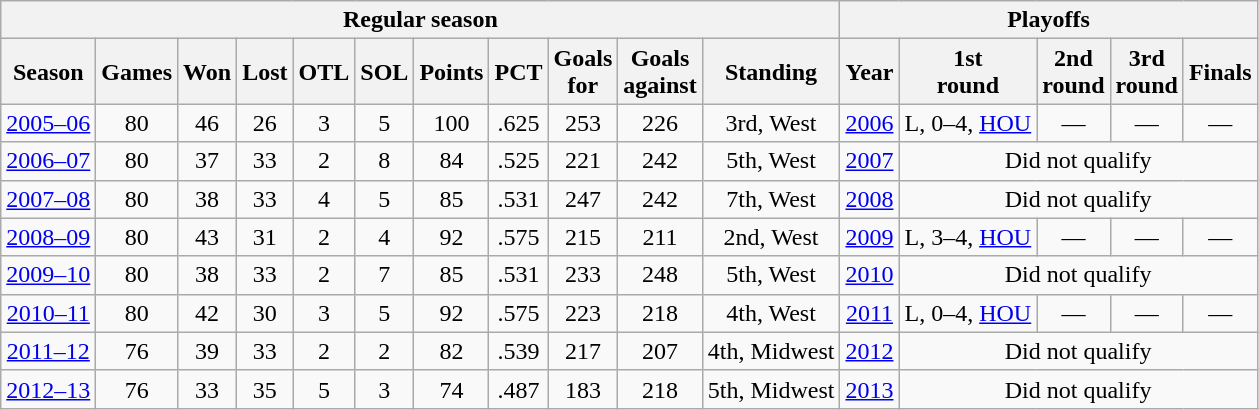<table class="wikitable" style="text-align:center; font-size:100%">
<tr>
<th colspan=11>Regular season</th>
<th colspan=5>Playoffs</th>
</tr>
<tr>
<th>Season</th>
<th>Games</th>
<th>Won</th>
<th>Lost</th>
<th>OTL</th>
<th>SOL</th>
<th>Points</th>
<th>PCT</th>
<th>Goals<br>for</th>
<th>Goals<br>against</th>
<th>Standing</th>
<th>Year</th>
<th>1st<br>round</th>
<th>2nd<br>round</th>
<th>3rd<br>round</th>
<th>Finals</th>
</tr>
<tr>
<td><a href='#'>2005–06</a></td>
<td>80</td>
<td>46</td>
<td>26</td>
<td>3</td>
<td>5</td>
<td>100</td>
<td>.625</td>
<td>253</td>
<td>226</td>
<td>3rd, West</td>
<td><a href='#'>2006</a></td>
<td>L, 0–4, <a href='#'>HOU</a></td>
<td>—</td>
<td>—</td>
<td>—</td>
</tr>
<tr>
<td><a href='#'>2006–07</a></td>
<td>80</td>
<td>37</td>
<td>33</td>
<td>2</td>
<td>8</td>
<td>84</td>
<td>.525</td>
<td>221</td>
<td>242</td>
<td>5th, West</td>
<td><a href='#'>2007</a></td>
<td colspan="4">Did not qualify</td>
</tr>
<tr>
<td><a href='#'>2007–08</a></td>
<td>80</td>
<td>38</td>
<td>33</td>
<td>4</td>
<td>5</td>
<td>85</td>
<td>.531</td>
<td>247</td>
<td>242</td>
<td>7th, West</td>
<td><a href='#'>2008</a></td>
<td colspan="4">Did not qualify</td>
</tr>
<tr>
<td><a href='#'>2008–09</a></td>
<td>80</td>
<td>43</td>
<td>31</td>
<td>2</td>
<td>4</td>
<td>92</td>
<td>.575</td>
<td>215</td>
<td>211</td>
<td>2nd, West</td>
<td><a href='#'>2009</a></td>
<td>L, 3–4, <a href='#'>HOU</a></td>
<td>—</td>
<td>—</td>
<td>—</td>
</tr>
<tr>
<td><a href='#'>2009–10</a></td>
<td>80</td>
<td>38</td>
<td>33</td>
<td>2</td>
<td>7</td>
<td>85</td>
<td>.531</td>
<td>233</td>
<td>248</td>
<td>5th, West</td>
<td><a href='#'>2010</a></td>
<td colspan="4">Did not qualify</td>
</tr>
<tr>
<td><a href='#'>2010–11</a></td>
<td>80</td>
<td>42</td>
<td>30</td>
<td>3</td>
<td>5</td>
<td>92</td>
<td>.575</td>
<td>223</td>
<td>218</td>
<td>4th, West</td>
<td><a href='#'>2011</a></td>
<td>L, 0–4, <a href='#'>HOU</a></td>
<td>—</td>
<td>—</td>
<td>—</td>
</tr>
<tr>
<td><a href='#'>2011–12</a></td>
<td>76</td>
<td>39</td>
<td>33</td>
<td>2</td>
<td>2</td>
<td>82</td>
<td>.539</td>
<td>217</td>
<td>207</td>
<td>4th, Midwest</td>
<td><a href='#'>2012</a></td>
<td colspan="4">Did not qualify</td>
</tr>
<tr>
<td><a href='#'>2012–13</a></td>
<td>76</td>
<td>33</td>
<td>35</td>
<td>5</td>
<td>3</td>
<td>74</td>
<td>.487</td>
<td>183</td>
<td>218</td>
<td>5th, Midwest</td>
<td><a href='#'>2013</a></td>
<td colspan="4">Did not qualify</td>
</tr>
</table>
